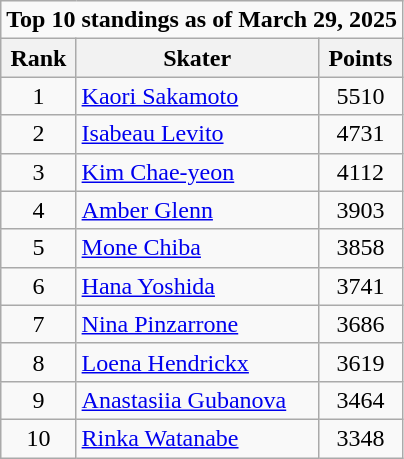<table class="wikitable" style="text-align: center;">
<tr>
<td colspan="4" style="text-align: center;"><strong>Top 10 standings as of March 29, 2025</strong></td>
</tr>
<tr>
<th>Rank</th>
<th>Skater</th>
<th>Points</th>
</tr>
<tr>
<td>1</td>
<td style="text-align: left;"> <a href='#'>Kaori Sakamoto</a></td>
<td>5510</td>
</tr>
<tr>
<td>2</td>
<td style="text-align: left;"> <a href='#'>Isabeau Levito</a></td>
<td>4731</td>
</tr>
<tr>
<td>3</td>
<td style="text-align: left;"> <a href='#'>Kim Chae-yeon</a></td>
<td>4112</td>
</tr>
<tr>
<td>4</td>
<td style="text-align: left;"> <a href='#'>Amber Glenn</a></td>
<td>3903</td>
</tr>
<tr>
<td>5</td>
<td style="text-align: left;"> <a href='#'>Mone Chiba</a></td>
<td>3858</td>
</tr>
<tr>
<td>6</td>
<td style="text-align: left;"> <a href='#'>Hana Yoshida</a></td>
<td>3741</td>
</tr>
<tr>
<td>7</td>
<td style="text-align: left;"> <a href='#'>Nina Pinzarrone</a></td>
<td>3686</td>
</tr>
<tr>
<td>8</td>
<td style="text-align: left;"> <a href='#'>Loena Hendrickx</a></td>
<td>3619</td>
</tr>
<tr>
<td>9</td>
<td style="text-align: left;"> <a href='#'>Anastasiia Gubanova</a></td>
<td>3464</td>
</tr>
<tr>
<td>10</td>
<td style="text-align: left;"> <a href='#'>Rinka Watanabe</a></td>
<td>3348</td>
</tr>
</table>
